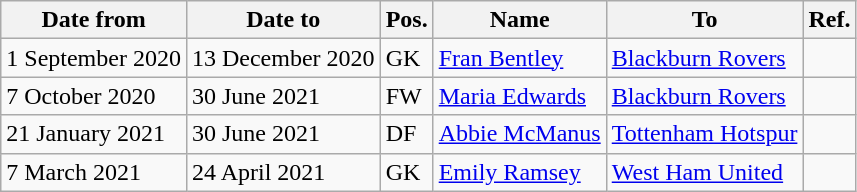<table class="wikitable">
<tr>
<th>Date from</th>
<th>Date to</th>
<th>Pos.</th>
<th>Name</th>
<th>To</th>
<th>Ref.</th>
</tr>
<tr>
<td>1 September 2020</td>
<td>13 December 2020</td>
<td>GK</td>
<td> <a href='#'>Fran Bentley</a></td>
<td> <a href='#'>Blackburn Rovers</a></td>
<td></td>
</tr>
<tr>
<td>7 October 2020</td>
<td>30 June 2021</td>
<td>FW</td>
<td> <a href='#'>Maria Edwards</a></td>
<td> <a href='#'>Blackburn Rovers</a></td>
<td></td>
</tr>
<tr>
<td>21 January 2021</td>
<td>30 June 2021</td>
<td>DF</td>
<td> <a href='#'>Abbie McManus</a></td>
<td> <a href='#'>Tottenham Hotspur</a></td>
<td></td>
</tr>
<tr>
<td>7 March 2021</td>
<td>24 April 2021</td>
<td>GK</td>
<td> <a href='#'>Emily Ramsey</a></td>
<td> <a href='#'>West Ham United</a></td>
<td></td>
</tr>
</table>
